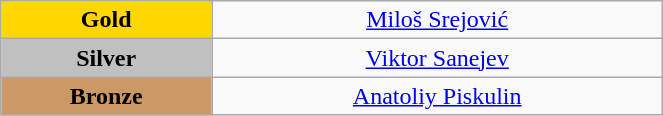<table class="wikitable" style="text-align:center; " width="35%">
<tr>
<td bgcolor="gold"><strong>Gold</strong></td>
<td><a href='#'>Miloš Srejović</a><br>  <small><em></em></small></td>
</tr>
<tr>
<td bgcolor="silver"><strong>Silver</strong></td>
<td><a href='#'>Viktor Sanejev</a><br>  <small><em></em></small></td>
</tr>
<tr>
<td bgcolor="CC9966"><strong>Bronze</strong></td>
<td><a href='#'>Anatoliy Piskulin</a><br>  <small><em></em></small></td>
</tr>
</table>
